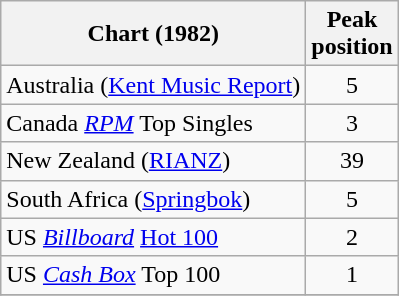<table class="wikitable sortable">
<tr>
<th>Chart (1982)</th>
<th>Peak<br>position</th>
</tr>
<tr>
<td>Australia (<a href='#'>Kent Music Report</a>)</td>
<td style="text-align:center;">5</td>
</tr>
<tr>
<td>Canada <em><a href='#'>RPM</a></em> Top Singles</td>
<td style="text-align:center;">3</td>
</tr>
<tr>
<td>New Zealand (<a href='#'>RIANZ</a>)</td>
<td style="text-align:center;">39</td>
</tr>
<tr>
<td>South Africa (<a href='#'>Springbok</a>)</td>
<td align="center">5</td>
</tr>
<tr>
<td>US <em><a href='#'>Billboard</a></em> <a href='#'>Hot 100</a></td>
<td style="text-align:center;">2</td>
</tr>
<tr>
<td>US <a href='#'><em>Cash Box</em></a> Top 100</td>
<td align="center">1</td>
</tr>
<tr>
</tr>
</table>
